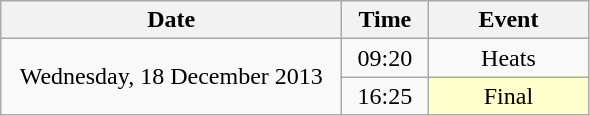<table class = "wikitable" style="text-align:center;">
<tr>
<th width=220>Date</th>
<th width=50>Time</th>
<th width=100>Event</th>
</tr>
<tr>
<td rowspan=2>Wednesday, 18 December 2013</td>
<td>09:20</td>
<td>Heats</td>
</tr>
<tr>
<td>16:25</td>
<td bgcolor=ffffcc>Final</td>
</tr>
</table>
